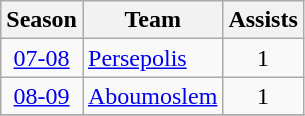<table class="wikitable" style="text-align: center;">
<tr>
<th>Season</th>
<th>Team</th>
<th>Assists</th>
</tr>
<tr>
<td><a href='#'>07-08</a></td>
<td align="left"><a href='#'>Persepolis</a></td>
<td>1</td>
</tr>
<tr>
<td><a href='#'>08-09</a></td>
<td align="left"><a href='#'>Aboumoslem</a></td>
<td>1</td>
</tr>
<tr>
</tr>
</table>
